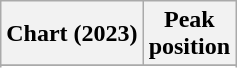<table class="wikitable sortable plainrowheaders" style="text-align:center;">
<tr>
<th scope="col">Chart (2023)</th>
<th scope="col">Peak<br>position</th>
</tr>
<tr>
</tr>
<tr>
</tr>
<tr>
</tr>
<tr>
</tr>
</table>
